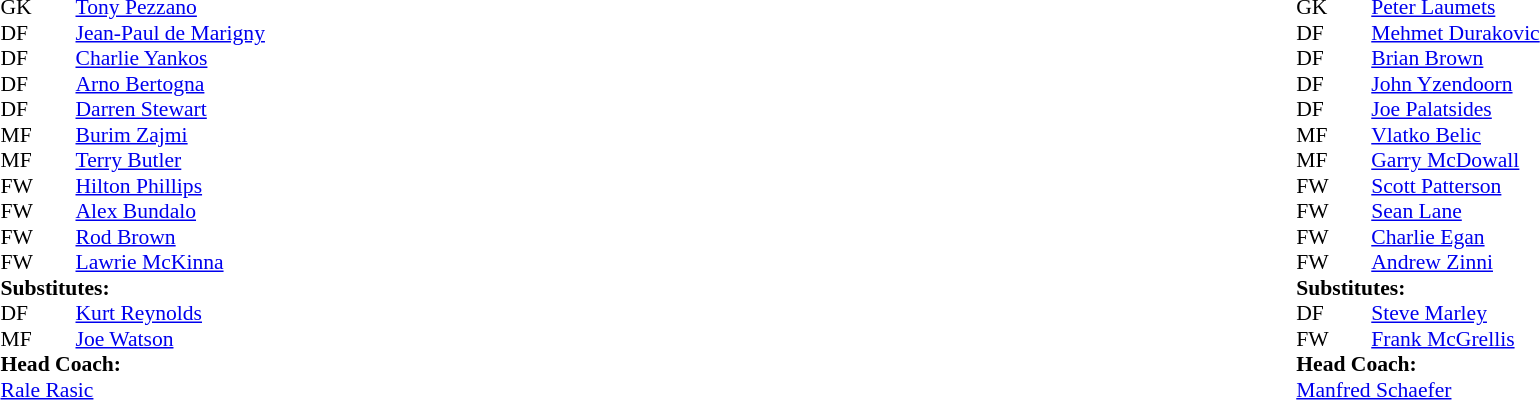<table width="100%">
<tr>
<td valign="top" width="40%"><br><table style="font-size:90%" cellspacing="0" cellpadding="0">
<tr>
<th width=25></th>
<th width=25></th>
</tr>
<tr>
<td>GK</td>
<td></td>
<td> <a href='#'>Tony Pezzano</a></td>
</tr>
<tr>
<td>DF</td>
<td></td>
<td> <a href='#'>Jean-Paul de Marigny</a></td>
</tr>
<tr>
<td>DF</td>
<td></td>
<td> <a href='#'>Charlie Yankos</a></td>
</tr>
<tr>
<td>DF</td>
<td></td>
<td> <a href='#'>Arno Bertogna</a></td>
</tr>
<tr>
<td>DF</td>
<td></td>
<td> <a href='#'>Darren Stewart</a></td>
</tr>
<tr>
<td>MF</td>
<td></td>
<td> <a href='#'>Burim Zajmi</a></td>
<td></td>
<td></td>
</tr>
<tr>
<td>MF</td>
<td></td>
<td> <a href='#'>Terry Butler</a></td>
<td></td>
<td></td>
</tr>
<tr>
<td>FW</td>
<td></td>
<td> <a href='#'>Hilton Phillips</a></td>
</tr>
<tr>
<td>FW</td>
<td></td>
<td> <a href='#'>Alex Bundalo</a></td>
</tr>
<tr>
<td>FW</td>
<td></td>
<td> <a href='#'>Rod Brown</a></td>
</tr>
<tr>
<td>FW</td>
<td></td>
<td> <a href='#'>Lawrie McKinna</a></td>
</tr>
<tr>
<td colspan=3><strong>Substitutes:</strong></td>
</tr>
<tr>
<td>DF</td>
<td></td>
<td> <a href='#'>Kurt Reynolds</a></td>
<td></td>
<td></td>
</tr>
<tr>
<td>MF</td>
<td></td>
<td> <a href='#'>Joe Watson</a></td>
<td></td>
<td></td>
</tr>
<tr>
<td colspan=3><strong>Head Coach:</strong></td>
</tr>
<tr>
<td colspan=3> <a href='#'>Rale Rasic</a></td>
</tr>
</table>
</td>
<td valign="top"></td>
<td valign="top" width="50%"><br><table style="font-size:90%; margin:auto" cellspacing="0" cellpadding="0">
<tr>
<th width=25></th>
<th width=25></th>
</tr>
<tr>
<td>GK</td>
<td></td>
<td> <a href='#'>Peter Laumets</a></td>
</tr>
<tr>
<td>DF</td>
<td></td>
<td> <a href='#'>Mehmet Durakovic</a></td>
</tr>
<tr>
<td>DF</td>
<td></td>
<td> <a href='#'>Brian Brown</a></td>
</tr>
<tr>
<td>DF</td>
<td></td>
<td> <a href='#'>John Yzendoorn</a></td>
</tr>
<tr>
<td>DF</td>
<td></td>
<td> <a href='#'>Joe Palatsides</a></td>
</tr>
<tr>
<td>MF</td>
<td></td>
<td> <a href='#'>Vlatko Belic</a></td>
</tr>
<tr>
<td>MF</td>
<td></td>
<td> <a href='#'>Garry McDowall</a></td>
</tr>
<tr>
<td>FW</td>
<td></td>
<td> <a href='#'>Scott Patterson</a></td>
</tr>
<tr>
<td>FW</td>
<td></td>
<td> <a href='#'>Sean Lane</a></td>
<td></td>
<td></td>
</tr>
<tr>
<td>FW</td>
<td></td>
<td> <a href='#'>Charlie Egan</a></td>
</tr>
<tr>
<td>FW</td>
<td></td>
<td> <a href='#'>Andrew Zinni</a></td>
<td></td>
<td></td>
</tr>
<tr>
<td colspan=3><strong>Substitutes:</strong></td>
</tr>
<tr>
<td>DF</td>
<td></td>
<td> <a href='#'>Steve Marley</a></td>
<td></td>
<td></td>
</tr>
<tr>
<td>FW</td>
<td></td>
<td> <a href='#'>Frank McGrellis</a></td>
<td></td>
<td></td>
</tr>
<tr>
<td colspan=3><strong>Head Coach:</strong></td>
</tr>
<tr>
<td colspan=3> <a href='#'>Manfred Schaefer</a></td>
</tr>
</table>
</td>
</tr>
</table>
